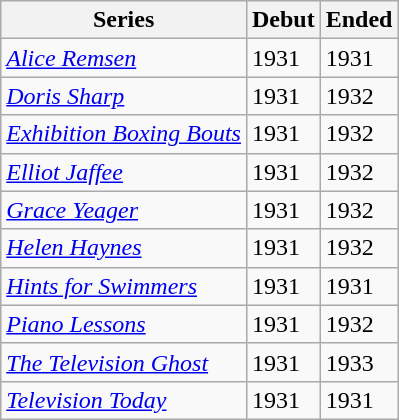<table class="wikitable">
<tr>
<th>Series</th>
<th>Debut</th>
<th>Ended</th>
</tr>
<tr>
<td><em><a href='#'>Alice Remsen</a></em></td>
<td>1931</td>
<td>1931</td>
</tr>
<tr>
<td><em><a href='#'>Doris Sharp</a></em></td>
<td>1931</td>
<td>1932</td>
</tr>
<tr>
<td><em><a href='#'>Exhibition Boxing Bouts</a></em></td>
<td>1931</td>
<td>1932</td>
</tr>
<tr>
<td><em><a href='#'>Elliot Jaffee</a></em></td>
<td>1931</td>
<td>1932</td>
</tr>
<tr>
<td><em><a href='#'>Grace Yeager</a></em></td>
<td>1931</td>
<td>1932</td>
</tr>
<tr>
<td><em><a href='#'>Helen Haynes</a></em></td>
<td>1931</td>
<td>1932</td>
</tr>
<tr>
<td><em><a href='#'>Hints for Swimmers</a></em></td>
<td>1931</td>
<td>1931</td>
</tr>
<tr>
<td><em><a href='#'>Piano Lessons</a></em></td>
<td>1931</td>
<td>1932</td>
</tr>
<tr>
<td><em><a href='#'>The Television Ghost</a></em></td>
<td>1931</td>
<td>1933</td>
</tr>
<tr>
<td><em><a href='#'>Television Today</a></em></td>
<td>1931</td>
<td>1931</td>
</tr>
</table>
